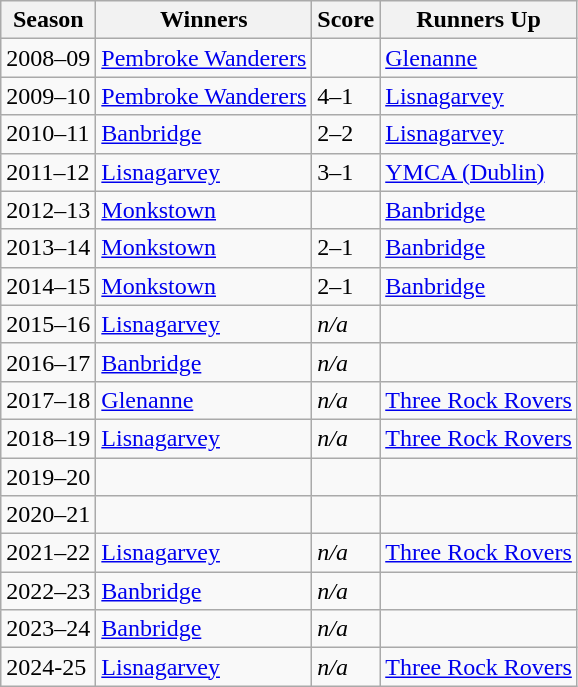<table class="wikitable collapsible">
<tr>
<th>Season</th>
<th>Winners</th>
<th>Score</th>
<th>Runners Up</th>
</tr>
<tr>
<td>2008–09</td>
<td><a href='#'>Pembroke Wanderers</a></td>
<td></td>
<td><a href='#'>Glenanne</a></td>
</tr>
<tr>
<td>2009–10</td>
<td><a href='#'>Pembroke Wanderers</a></td>
<td>4–1</td>
<td><a href='#'>Lisnagarvey</a></td>
</tr>
<tr>
<td>2010–11</td>
<td><a href='#'>Banbridge</a></td>
<td>2–2 </td>
<td><a href='#'>Lisnagarvey</a></td>
</tr>
<tr>
<td>2011–12</td>
<td><a href='#'>Lisnagarvey</a></td>
<td>3–1</td>
<td><a href='#'>YMCA (Dublin)</a></td>
</tr>
<tr>
<td>2012–13</td>
<td><a href='#'>Monkstown</a></td>
<td></td>
<td><a href='#'>Banbridge</a></td>
</tr>
<tr>
<td>2013–14</td>
<td><a href='#'>Monkstown</a></td>
<td>2–1</td>
<td><a href='#'>Banbridge</a></td>
</tr>
<tr>
<td>2014–15</td>
<td><a href='#'>Monkstown</a></td>
<td>2–1</td>
<td><a href='#'>Banbridge</a></td>
</tr>
<tr>
<td>2015–16</td>
<td><a href='#'>Lisnagarvey</a></td>
<td><em>n/a</em></td>
<td></td>
</tr>
<tr>
<td>2016–17</td>
<td><a href='#'>Banbridge</a></td>
<td><em>n/a</em></td>
<td></td>
</tr>
<tr>
<td>2017–18</td>
<td><a href='#'>Glenanne</a></td>
<td><em>n/a</em></td>
<td><a href='#'>Three Rock Rovers</a></td>
</tr>
<tr>
<td>2018–19</td>
<td><a href='#'>Lisnagarvey</a></td>
<td><em>n/a</em></td>
<td><a href='#'>Three Rock Rovers</a></td>
</tr>
<tr>
<td>2019–20</td>
<td></td>
<td></td>
</tr>
<tr>
<td>2020–21</td>
<td></td>
<td></td>
<td></td>
</tr>
<tr>
<td>2021–22</td>
<td><a href='#'>Lisnagarvey</a></td>
<td><em>n/a</em></td>
<td><a href='#'>Three Rock Rovers</a></td>
</tr>
<tr>
<td>2022–23</td>
<td><a href='#'>Banbridge</a></td>
<td><em>n/a</em></td>
<td></td>
</tr>
<tr>
<td>2023–24</td>
<td><a href='#'>Banbridge</a></td>
<td><em>n/a</em></td>
<td></td>
</tr>
<tr>
<td>2024-25</td>
<td><a href='#'>Lisnagarvey</a></td>
<td><em>n/a</em></td>
<td><a href='#'>Three Rock Rovers</a></td>
</tr>
</table>
